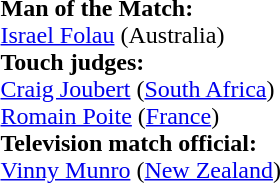<table style="width:100%">
<tr>
<td><br><strong>Man of the Match:</strong>
<br><a href='#'>Israel Folau</a> (Australia)<br><strong>Touch judges:</strong>
<br><a href='#'>Craig Joubert</a> (<a href='#'>South Africa</a>)
<br><a href='#'>Romain Poite</a> (<a href='#'>France</a>)
<br><strong>Television match official:</strong>
<br><a href='#'>Vinny Munro</a> (<a href='#'>New Zealand</a>)</td>
</tr>
</table>
